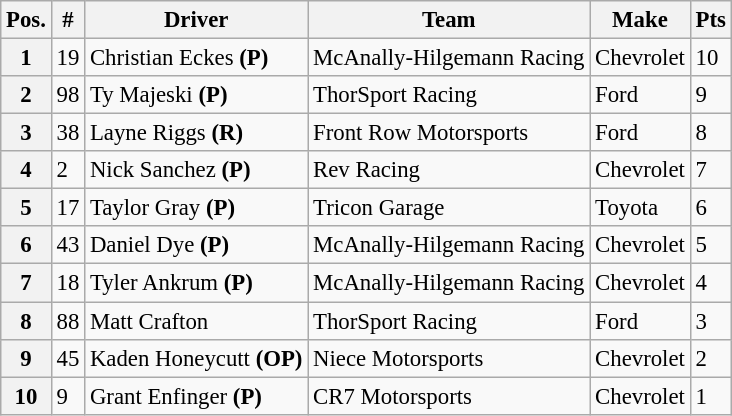<table class="wikitable" style="font-size:95%">
<tr>
<th>Pos.</th>
<th>#</th>
<th>Driver</th>
<th>Team</th>
<th>Make</th>
<th>Pts</th>
</tr>
<tr>
<th>1</th>
<td>19</td>
<td>Christian Eckes <strong>(P)</strong></td>
<td>McAnally-Hilgemann Racing</td>
<td>Chevrolet</td>
<td>10</td>
</tr>
<tr>
<th>2</th>
<td>98</td>
<td>Ty Majeski <strong>(P)</strong></td>
<td>ThorSport Racing</td>
<td>Ford</td>
<td>9</td>
</tr>
<tr>
<th>3</th>
<td>38</td>
<td>Layne Riggs <strong>(R)</strong></td>
<td>Front Row Motorsports</td>
<td>Ford</td>
<td>8</td>
</tr>
<tr>
<th>4</th>
<td>2</td>
<td>Nick Sanchez <strong>(P)</strong></td>
<td>Rev Racing</td>
<td>Chevrolet</td>
<td>7</td>
</tr>
<tr>
<th>5</th>
<td>17</td>
<td>Taylor Gray <strong>(P)</strong></td>
<td>Tricon Garage</td>
<td>Toyota</td>
<td>6</td>
</tr>
<tr>
<th>6</th>
<td>43</td>
<td>Daniel Dye <strong>(P)</strong></td>
<td>McAnally-Hilgemann Racing</td>
<td>Chevrolet</td>
<td>5</td>
</tr>
<tr>
<th>7</th>
<td>18</td>
<td>Tyler Ankrum <strong>(P)</strong></td>
<td>McAnally-Hilgemann Racing</td>
<td>Chevrolet</td>
<td>4</td>
</tr>
<tr>
<th>8</th>
<td>88</td>
<td>Matt Crafton</td>
<td>ThorSport Racing</td>
<td>Ford</td>
<td>3</td>
</tr>
<tr>
<th>9</th>
<td>45</td>
<td>Kaden Honeycutt <strong>(OP)</strong></td>
<td>Niece Motorsports</td>
<td>Chevrolet</td>
<td>2</td>
</tr>
<tr>
<th>10</th>
<td>9</td>
<td>Grant Enfinger <strong>(P)</strong></td>
<td>CR7 Motorsports</td>
<td>Chevrolet</td>
<td>1</td>
</tr>
</table>
